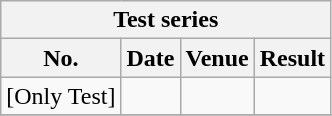<table class="wikitable">
<tr>
<th colspan="4">Test series</th>
</tr>
<tr>
<th>No.</th>
<th>Date</th>
<th>Venue</th>
<th>Result</th>
</tr>
<tr>
<td>[Only Test]</td>
<td></td>
<td></td>
<td></td>
</tr>
<tr>
</tr>
</table>
